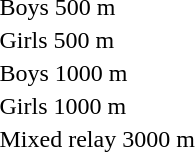<table>
<tr>
<td>Boys 500 m</td>
<td></td>
<td></td>
<td></td>
</tr>
<tr>
<td>Girls 500 m</td>
<td></td>
<td></td>
<td></td>
</tr>
<tr>
<td>Boys 1000 m</td>
<td></td>
<td></td>
<td></td>
</tr>
<tr>
<td>Girls 1000 m</td>
<td></td>
<td></td>
<td></td>
</tr>
<tr>
<td>Mixed relay 3000 m</td>
<td></td>
<td></td>
<td></td>
</tr>
</table>
